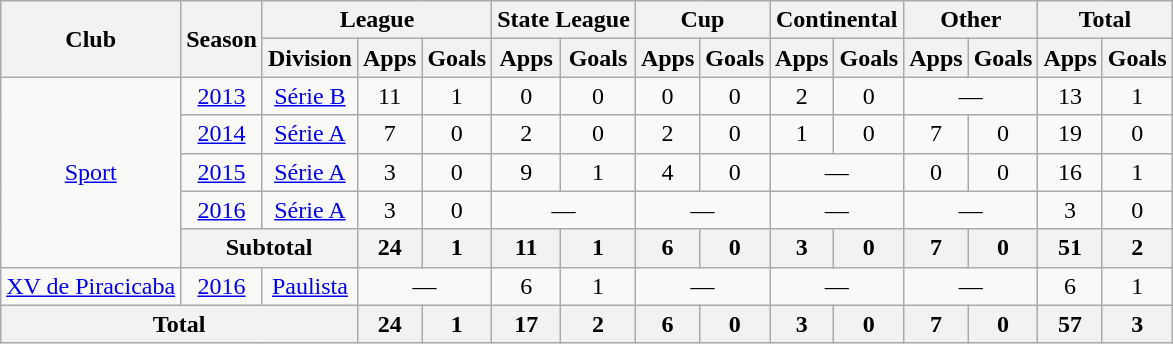<table class="wikitable" style="text-align: center;">
<tr>
<th rowspan="2">Club</th>
<th rowspan="2">Season</th>
<th colspan="3">League</th>
<th colspan="2">State League</th>
<th colspan="2">Cup</th>
<th colspan="2">Continental</th>
<th colspan="2">Other</th>
<th colspan="2">Total</th>
</tr>
<tr>
<th>Division</th>
<th>Apps</th>
<th>Goals</th>
<th>Apps</th>
<th>Goals</th>
<th>Apps</th>
<th>Goals</th>
<th>Apps</th>
<th>Goals</th>
<th>Apps</th>
<th>Goals</th>
<th>Apps</th>
<th>Goals</th>
</tr>
<tr>
<td rowspan=5 valign="center"><a href='#'>Sport</a></td>
<td><a href='#'>2013</a></td>
<td><a href='#'>Série B</a></td>
<td>11</td>
<td>1</td>
<td>0</td>
<td>0</td>
<td>0</td>
<td>0</td>
<td>2</td>
<td>0</td>
<td colspan="2">—</td>
<td>13</td>
<td>1</td>
</tr>
<tr>
<td><a href='#'>2014</a></td>
<td><a href='#'>Série A</a></td>
<td>7</td>
<td>0</td>
<td>2</td>
<td>0</td>
<td>2</td>
<td>0</td>
<td>1</td>
<td>0</td>
<td>7</td>
<td>0</td>
<td>19</td>
<td>0</td>
</tr>
<tr>
<td><a href='#'>2015</a></td>
<td><a href='#'>Série A</a></td>
<td>3</td>
<td>0</td>
<td>9</td>
<td>1</td>
<td>4</td>
<td>0</td>
<td colspan="2">—</td>
<td>0</td>
<td>0</td>
<td>16</td>
<td>1</td>
</tr>
<tr>
<td><a href='#'>2016</a></td>
<td><a href='#'>Série A</a></td>
<td>3</td>
<td>0</td>
<td colspan="2">—</td>
<td colspan="2">—</td>
<td colspan="2">—</td>
<td colspan="2">—</td>
<td>3</td>
<td>0</td>
</tr>
<tr>
<th colspan="2"><strong>Subtotal</strong></th>
<th>24</th>
<th>1</th>
<th>11</th>
<th>1</th>
<th>6</th>
<th>0</th>
<th>3</th>
<th>0</th>
<th>7</th>
<th>0</th>
<th>51</th>
<th>2</th>
</tr>
<tr>
<td valign="center"><a href='#'>XV de Piracicaba</a></td>
<td><a href='#'>2016</a></td>
<td><a href='#'>Paulista</a></td>
<td colspan="2">—</td>
<td>6</td>
<td>1</td>
<td colspan="2">—</td>
<td colspan="2">—</td>
<td colspan="2">—</td>
<td>6</td>
<td>1</td>
</tr>
<tr>
<th colspan="3"><strong>Total</strong></th>
<th>24</th>
<th>1</th>
<th>17</th>
<th>2</th>
<th>6</th>
<th>0</th>
<th>3</th>
<th>0</th>
<th>7</th>
<th>0</th>
<th>57</th>
<th>3</th>
</tr>
</table>
